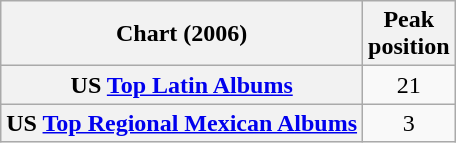<table class="wikitable sortable plainrowheaders" style="text-align:center;">
<tr>
<th>Chart (2006)</th>
<th>Peak<br>position</th>
</tr>
<tr>
<th scope=row>US <a href='#'>Top Latin Albums</a></th>
<td style="text-align:center;">21</td>
</tr>
<tr>
<th scope=row>US <a href='#'>Top Regional Mexican Albums</a></th>
<td style="text-align:center;">3</td>
</tr>
</table>
